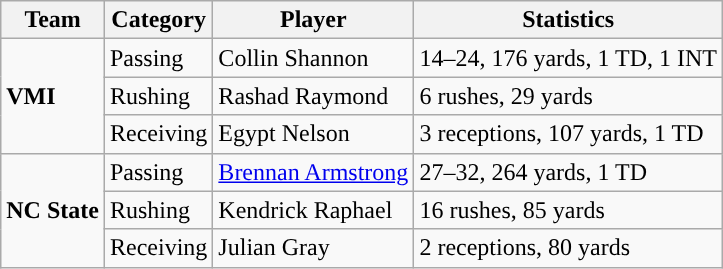<table class="wikitable" style="float: left;">
<tr>
<th>Team</th>
<th>Category</th>
<th>Player</th>
<th>Statistics</th>
</tr>
<tr>
<td rowspan=3><strong>VMI</strong></td>
<td>Passing</td>
<td>Collin Shannon</td>
<td>14–24, 176 yards, 1 TD, 1 INT</td>
</tr>
<tr>
<td>Rushing</td>
<td>Rashad Raymond</td>
<td>6 rushes, 29 yards</td>
</tr>
<tr>
<td>Receiving</td>
<td>Egypt Nelson</td>
<td>3 receptions, 107 yards, 1 TD</td>
</tr>
<tr>
<td rowspan=3><strong>NC State</strong></td>
<td>Passing</td>
<td><a href='#'>Brennan Armstrong</a></td>
<td>27–32, 264 yards, 1 TD</td>
</tr>
<tr>
<td>Rushing</td>
<td>Kendrick Raphael</td>
<td>16 rushes, 85 yards</td>
</tr>
<tr>
<td>Receiving</td>
<td>Julian Gray</td>
<td>2 receptions, 80 yards</td>
</tr>
</table>
